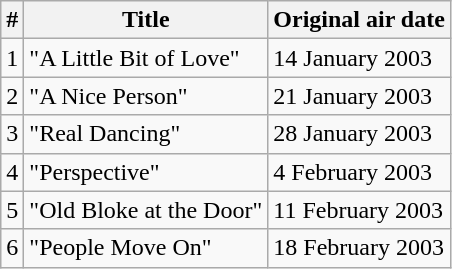<table class="wikitable" border="1">
<tr>
<th>#</th>
<th>Title</th>
<th>Original air date</th>
</tr>
<tr>
<td>1</td>
<td>"A Little Bit of Love"</td>
<td>14 January 2003</td>
</tr>
<tr>
<td>2</td>
<td>"A Nice Person"</td>
<td>21 January 2003</td>
</tr>
<tr>
<td>3</td>
<td>"Real Dancing"</td>
<td>28 January 2003</td>
</tr>
<tr>
<td>4</td>
<td>"Perspective"</td>
<td>4 February 2003</td>
</tr>
<tr>
<td>5</td>
<td>"Old Bloke at the Door"</td>
<td>11 February 2003</td>
</tr>
<tr>
<td>6</td>
<td>"People Move On"</td>
<td>18 February 2003</td>
</tr>
</table>
